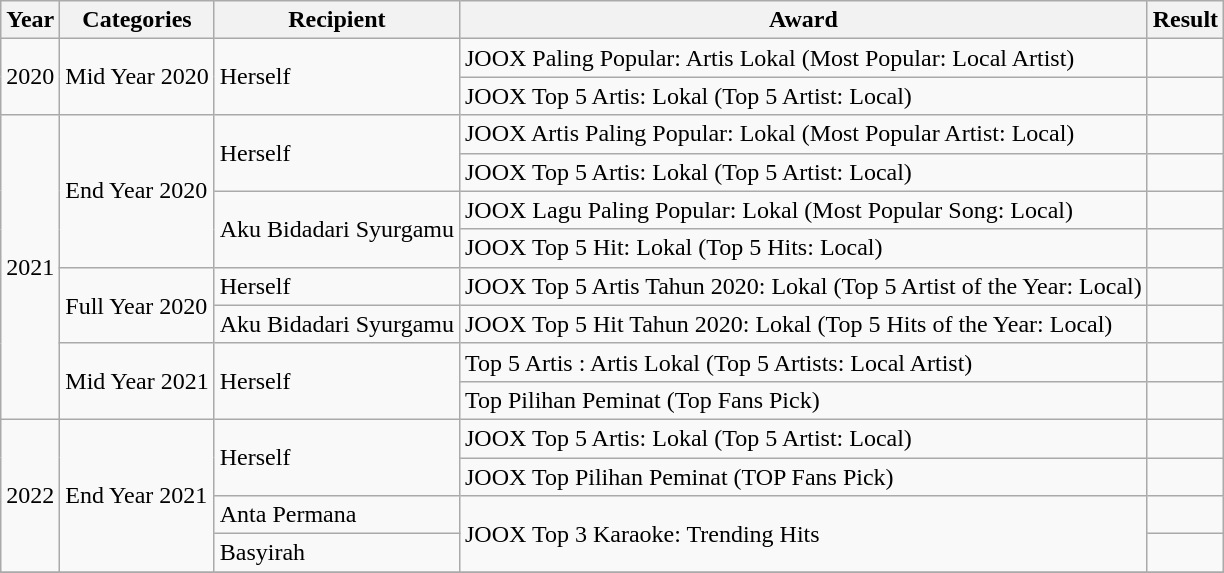<table class="wikitable">
<tr>
<th>Year</th>
<th>Categories</th>
<th>Recipient</th>
<th>Award</th>
<th>Result</th>
</tr>
<tr>
<td rowspan="2">2020</td>
<td rowspan="2">Mid Year 2020</td>
<td rowspan="2">Herself</td>
<td>JOOX Paling Popular: Artis Lokal (Most Popular: Local Artist)</td>
<td></td>
</tr>
<tr>
<td>JOOX Top 5 Artis: Lokal (Top 5 Artist: Local)</td>
<td></td>
</tr>
<tr>
<td rowspan="8">2021</td>
<td rowspan="4">End Year 2020</td>
<td rowspan="2">Herself</td>
<td>JOOX Artis Paling Popular: Lokal (Most Popular Artist: Local)</td>
<td></td>
</tr>
<tr>
<td>JOOX Top 5 Artis: Lokal (Top 5 Artist: Local)</td>
<td></td>
</tr>
<tr>
<td rowspan="2">Aku Bidadari Syurgamu</td>
<td>JOOX Lagu Paling Popular: Lokal (Most Popular Song: Local)</td>
<td></td>
</tr>
<tr>
<td>JOOX Top 5 Hit: Lokal (Top 5 Hits: Local)</td>
<td></td>
</tr>
<tr>
<td rowspan="2">Full Year 2020</td>
<td rowspan="1">Herself</td>
<td>JOOX Top 5 Artis Tahun 2020: Lokal (Top 5 Artist of the Year: Local)</td>
<td></td>
</tr>
<tr>
<td rowspan="1">Aku Bidadari Syurgamu</td>
<td>JOOX Top 5 Hit Tahun 2020: Lokal (Top 5 Hits of the Year: Local)</td>
<td></td>
</tr>
<tr>
<td rowspan="2">Mid Year 2021</td>
<td rowspan="2">Herself</td>
<td>Top 5 Artis : Artis Lokal (Top 5 Artists: Local Artist)</td>
<td></td>
</tr>
<tr>
<td>Top Pilihan Peminat (Top Fans Pick)</td>
<td></td>
</tr>
<tr>
<td rowspan="4">2022</td>
<td rowspan="4">End Year 2021</td>
<td rowspan="2">Herself</td>
<td>JOOX Top 5 Artis: Lokal (Top 5 Artist: Local)</td>
<td></td>
</tr>
<tr>
<td>JOOX Top Pilihan Peminat (TOP Fans Pick)</td>
<td></td>
</tr>
<tr>
<td rowspan="1">Anta Permana</td>
<td rowspan="2">JOOX Top 3 Karaoke: Trending Hits</td>
<td></td>
</tr>
<tr>
<td rowspan="1">Basyirah</td>
<td></td>
</tr>
<tr>
</tr>
</table>
